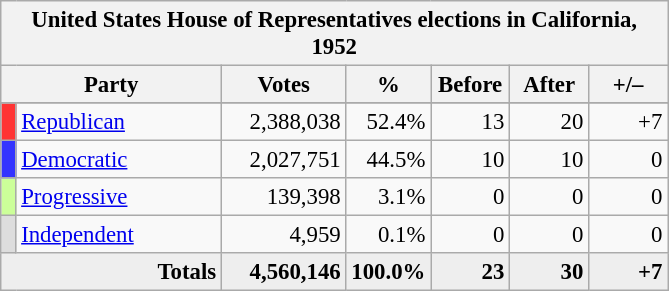<table class="wikitable" style="font-size: 95%;">
<tr>
<th colspan="7">United States House of Representatives elections in California, 1952</th>
</tr>
<tr>
<th colspan=2 style="width: 5em">Party</th>
<th style="width: 5em">Votes</th>
<th style="width: 3em">%</th>
<th style="width: 3em">Before</th>
<th style="width: 3em">After</th>
<th style="width: 3em">+/–</th>
</tr>
<tr>
</tr>
<tr>
<th style="background-color:#FF3333; width: 3px"></th>
<td style="width: 130px"><a href='#'>Republican</a></td>
<td align="right">2,388,038</td>
<td align="right">52.4%</td>
<td align="right">13</td>
<td align="right">20</td>
<td align="right">+7</td>
</tr>
<tr>
<th style="background-color:#3333FF; width: 3px"></th>
<td style="width: 130px"><a href='#'>Democratic</a></td>
<td align="right">2,027,751</td>
<td align="right">44.5%</td>
<td align="right">10</td>
<td align="right">10</td>
<td align="right">0</td>
</tr>
<tr>
<th style="background-color:#CCFF99; width: 3px"></th>
<td style="width: 130px"><a href='#'>Progressive</a></td>
<td align="right">139,398</td>
<td align="right">3.1%</td>
<td align="right">0</td>
<td align="right">0</td>
<td align="right">0</td>
</tr>
<tr>
<th style="background-color:#DDDDDD; width: 3px"></th>
<td style="width: 130px"><a href='#'>Independent</a></td>
<td align="right">4,959</td>
<td align="right">0.1%</td>
<td align="right">0</td>
<td align="right">0</td>
<td align="right">0</td>
</tr>
<tr bgcolor="#EEEEEE">
<td colspan="2" align="right"><strong>Totals</strong></td>
<td align="right"><strong>4,560,146</strong></td>
<td align="right"><strong>100.0%</strong></td>
<td align="right"><strong>23</strong></td>
<td align="right"><strong>30</strong></td>
<td align="right"><strong>+7</strong></td>
</tr>
</table>
